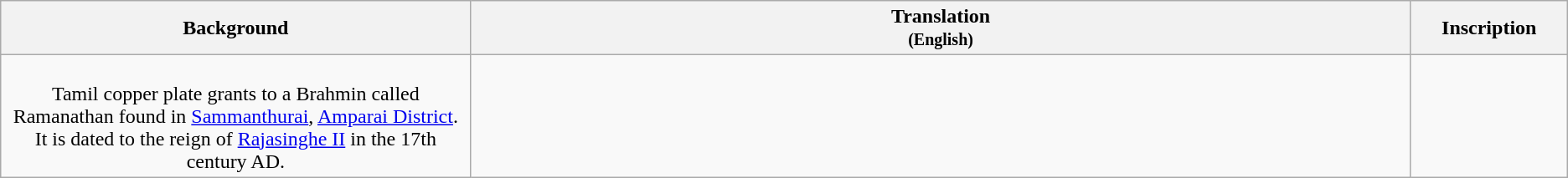<table class="wikitable centre">
<tr>
<th scope="col" align=left>Background<br></th>
<th>Translation<br><small>(English)</small></th>
<th>Inscription<br></th>
</tr>
<tr>
<td align=center width="30%"><br>Tamil copper plate grants to a Brahmin called Ramanathan found in <a href='#'>Sammanthurai</a>, <a href='#'>Amparai District</a>. It is dated to the reign of <a href='#'>Rajasinghe II</a> in the 17th century AD.</td>
<td align=left><br></td>
<td align=center width="10%"></td>
</tr>
</table>
